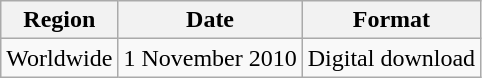<table class="wikitable">
<tr>
<th>Region</th>
<th>Date</th>
<th>Format</th>
</tr>
<tr>
<td rowspan="2">Worldwide</td>
<td>1 November 2010</td>
<td>Digital download</td>
</tr>
</table>
